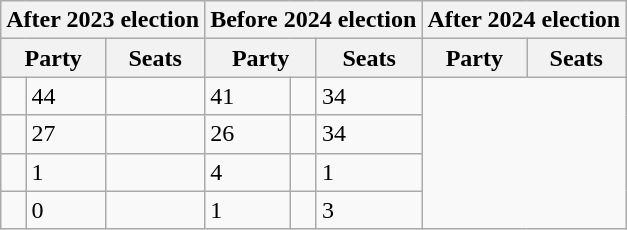<table class="wikitable">
<tr>
<th colspan="3">After 2023 election</th>
<th colspan="3">Before 2024 election</th>
<th colspan="3">After 2024 election</th>
</tr>
<tr>
<th colspan="2">Party</th>
<th>Seats</th>
<th colspan="2">Party</th>
<th>Seats</th>
<th colspan="2">Party</th>
<th>Seats</th>
</tr>
<tr>
<td></td>
<td>44</td>
<td></td>
<td>41</td>
<td></td>
<td>34</td>
</tr>
<tr>
<td></td>
<td>27</td>
<td></td>
<td>26</td>
<td></td>
<td>34</td>
</tr>
<tr>
<td></td>
<td>1</td>
<td></td>
<td>4</td>
<td></td>
<td>1</td>
</tr>
<tr>
<td></td>
<td>0</td>
<td></td>
<td>1</td>
<td></td>
<td>3</td>
</tr>
</table>
